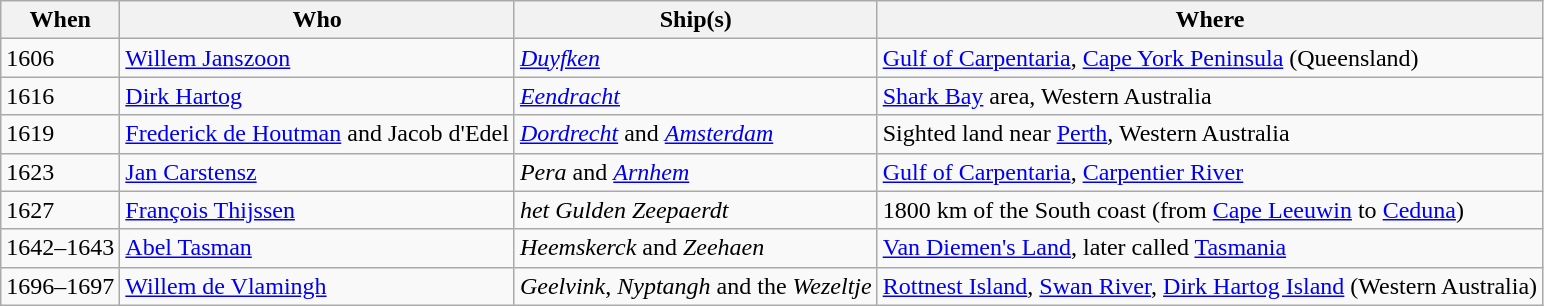<table class="wikitable">
<tr>
<th>When</th>
<th>Who</th>
<th>Ship(s)</th>
<th>Where</th>
</tr>
<tr>
<td>1606</td>
<td><a href='#'>Willem Janszoon</a></td>
<td><em><a href='#'>Duyfken</a></em></td>
<td><a href='#'>Gulf of Carpentaria</a>, <a href='#'>Cape York Peninsula</a> (Queensland)</td>
</tr>
<tr>
<td>1616</td>
<td><a href='#'>Dirk Hartog</a></td>
<td><a href='#'><em>Eendracht</em></a></td>
<td><a href='#'>Shark Bay</a> area, Western Australia</td>
</tr>
<tr>
<td>1619</td>
<td><a href='#'>Frederick de Houtman</a> and Jacob d'Edel</td>
<td><em><a href='#'>Dordrecht</a></em> and <a href='#'><em>Amsterdam</em></a></td>
<td>Sighted land near <a href='#'>Perth</a>, Western Australia</td>
</tr>
<tr>
<td>1623</td>
<td><a href='#'>Jan Carstensz</a></td>
<td><em>Pera</em> and <a href='#'><em>Arnhem</em></a></td>
<td><a href='#'>Gulf of Carpentaria</a>, <a href='#'>Carpentier River</a></td>
</tr>
<tr>
<td>1627</td>
<td><a href='#'>François Thijssen</a></td>
<td><em>het Gulden Zeepaerdt</em></td>
<td>1800 km of the South coast (from <a href='#'>Cape Leeuwin</a> to <a href='#'>Ceduna</a>)</td>
</tr>
<tr>
<td>1642–1643</td>
<td><a href='#'>Abel Tasman</a></td>
<td><em>Heemskerck</em> and <em>Zeehaen</em></td>
<td><a href='#'>Van Diemen's Land</a>, later called <a href='#'>Tasmania</a></td>
</tr>
<tr>
<td>1696–1697</td>
<td><a href='#'>Willem de Vlamingh</a></td>
<td><em>Geelvink</em>, <em>Nyptangh</em> and the <em>Wezeltje</em></td>
<td><a href='#'>Rottnest Island</a>, <a href='#'>Swan River</a>, <a href='#'>Dirk Hartog Island</a> (Western Australia)</td>
</tr>
</table>
